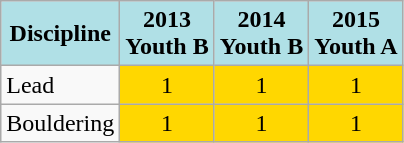<table class="wikitable" style="text-align: center;">
<tr>
<th style="background: #b0e0e6;">Discipline</th>
<th style="background: #b0e0e6;">2013<br>Youth B</th>
<th style="background: #b0e0e6;">2014<br>Youth B</th>
<th style="background: #b0e0e6;">2015<br>Youth A</th>
</tr>
<tr>
<td align="left">Lead</td>
<td style="background: Gold;">1</td>
<td style="background: Gold;">1</td>
<td style="background: Gold;">1</td>
</tr>
<tr>
<td align="left">Bouldering</td>
<td style="background: Gold;">1</td>
<td style="background: Gold;">1</td>
<td style="background: Gold;">1</td>
</tr>
</table>
